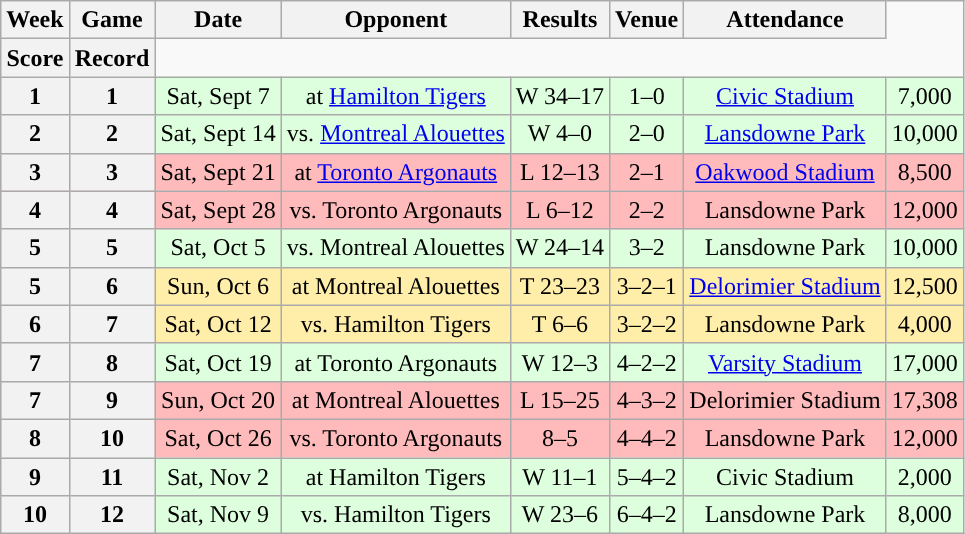<table class="wikitable" style="text-align:center">
<tr>
<th>Week</th>
<th>Game</th>
<th>Date</th>
<th>Opponent</th>
<th>Results</th>
<th>Venue</th>
<th>Attendance</th>
</tr>
<tr>
<th>Score</th>
<th>Record</th>
</tr>
<tr style="background:#ddffdd">
<th>1</th>
<th>1</th>
<td>Sat, Sept 7</td>
<td>at <a href='#'>Hamilton Tigers</a></td>
<td>W 34–17</td>
<td>1–0</td>
<td><a href='#'>Civic Stadium</a></td>
<td>7,000</td>
</tr>
<tr style="background:#ddffdd">
<th>2</th>
<th>2</th>
<td>Sat, Sept 14</td>
<td>vs. <a href='#'>Montreal Alouettes</a></td>
<td>W 4–0</td>
<td>2–0</td>
<td><a href='#'>Lansdowne Park</a></td>
<td>10,000</td>
</tr>
<tr style="background:#ffbbbb">
<th>3</th>
<th>3</th>
<td>Sat, Sept 21</td>
<td>at <a href='#'>Toronto Argonauts</a></td>
<td>L 12–13</td>
<td>2–1</td>
<td><a href='#'>Oakwood Stadium</a></td>
<td>8,500</td>
</tr>
<tr style="background:#ffbbbb">
<th>4</th>
<th>4</th>
<td>Sat, Sept 28</td>
<td>vs. Toronto Argonauts</td>
<td>L 6–12</td>
<td>2–2</td>
<td>Lansdowne Park</td>
<td>12,000</td>
</tr>
<tr style="background:#ddffdd">
<th>5</th>
<th>5</th>
<td>Sat, Oct 5</td>
<td>vs. Montreal Alouettes</td>
<td>W 24–14</td>
<td>3–2</td>
<td>Lansdowne Park</td>
<td>10,000</td>
</tr>
<tr style="background:#ffeeaa">
<th>5</th>
<th>6</th>
<td>Sun, Oct 6</td>
<td>at Montreal Alouettes</td>
<td>T 23–23</td>
<td>3–2–1</td>
<td><a href='#'>Delorimier Stadium</a></td>
<td>12,500</td>
</tr>
<tr style="background:#ffeeaa">
<th>6</th>
<th>7</th>
<td>Sat, Oct 12</td>
<td>vs. Hamilton Tigers</td>
<td>T 6–6</td>
<td>3–2–2</td>
<td>Lansdowne Park</td>
<td>4,000</td>
</tr>
<tr style="background:#ddffdd">
<th>7</th>
<th>8</th>
<td>Sat, Oct 19</td>
<td>at Toronto Argonauts</td>
<td>W 12–3</td>
<td>4–2–2</td>
<td><a href='#'>Varsity Stadium</a></td>
<td>17,000</td>
</tr>
<tr style="background:#ffbbbb">
<th>7</th>
<th>9</th>
<td>Sun, Oct 20</td>
<td>at Montreal Alouettes</td>
<td>L 15–25</td>
<td>4–3–2</td>
<td>Delorimier Stadium</td>
<td>17,308</td>
</tr>
<tr style="background:#ffbbbb">
<th>8</th>
<th>10</th>
<td>Sat, Oct 26</td>
<td>vs. Toronto Argonauts</td>
<td>8–5</td>
<td>4–4–2</td>
<td>Lansdowne Park</td>
<td>12,000</td>
</tr>
<tr style="background:#ddffdd">
<th>9</th>
<th>11</th>
<td>Sat, Nov 2</td>
<td>at Hamilton Tigers</td>
<td>W 11–1</td>
<td>5–4–2</td>
<td>Civic Stadium</td>
<td>2,000</td>
</tr>
<tr style="background:#ddffdd">
<th>10</th>
<th>12</th>
<td>Sat, Nov 9</td>
<td>vs. Hamilton Tigers</td>
<td>W 23–6</td>
<td>6–4–2</td>
<td>Lansdowne Park</td>
<td>8,000</td>
</tr>
</table>
